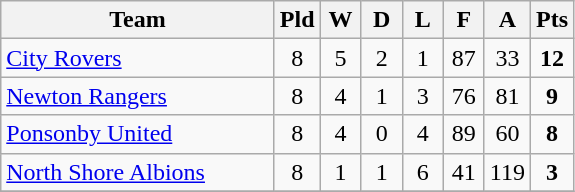<table class="wikitable" style="text-align:center;">
<tr>
<th width=175>Team</th>
<th width=20 abbr="Played">Pld</th>
<th width=20 abbr="Won">W</th>
<th width=20 abbr="Drawn">D</th>
<th width=20 abbr="Lost">L</th>
<th width=20 abbr="For">F</th>
<th width=20 abbr="Against">A</th>
<th width=20 abbr="Points">Pts</th>
</tr>
<tr>
<td style="text-align:left;"><a href='#'>City Rovers</a></td>
<td>8</td>
<td>5</td>
<td>2</td>
<td>1</td>
<td>87</td>
<td>33</td>
<td><strong>12</strong></td>
</tr>
<tr>
<td style="text-align:left;"><a href='#'>Newton Rangers</a></td>
<td>8</td>
<td>4</td>
<td>1</td>
<td>3</td>
<td>76</td>
<td>81</td>
<td><strong>9</strong></td>
</tr>
<tr>
<td style="text-align:left;"><a href='#'>Ponsonby United</a></td>
<td>8</td>
<td>4</td>
<td>0</td>
<td>4</td>
<td>89</td>
<td>60</td>
<td><strong>8</strong></td>
</tr>
<tr>
<td style="text-align:left;"><a href='#'>North Shore Albions</a></td>
<td>8</td>
<td>1</td>
<td>1</td>
<td>6</td>
<td>41</td>
<td>119</td>
<td><strong>3</strong></td>
</tr>
<tr>
</tr>
</table>
